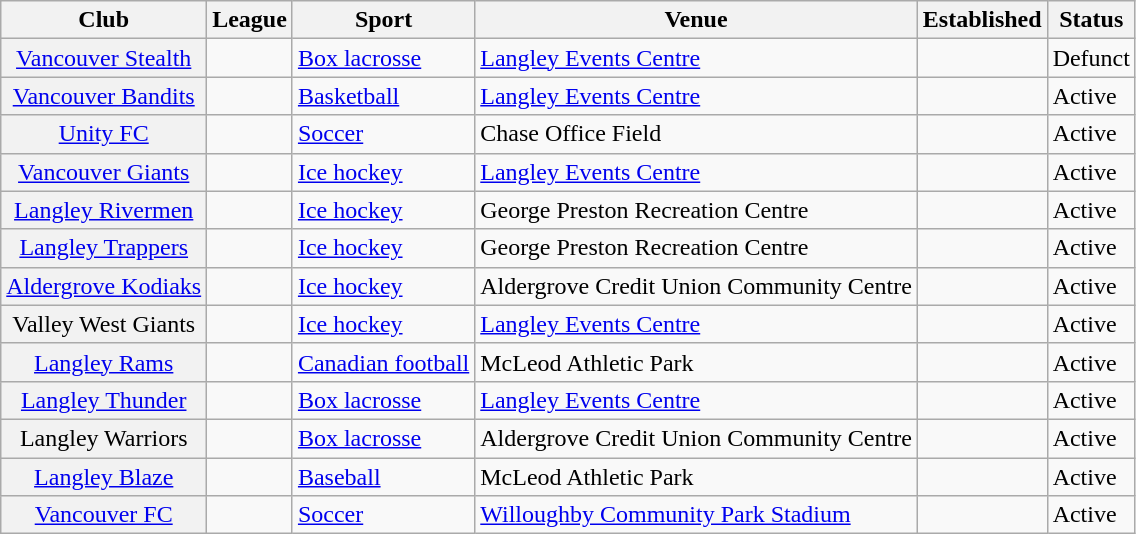<table class="wikitable sortable">
<tr>
<th scope="col">Club</th>
<th scope="col">League</th>
<th scope="col">Sport</th>
<th scope="col">Venue</th>
<th scope="col">Established</th>
<th scope="col">Status</th>
</tr>
<tr>
<th scope="row" style="font-weight: normal;"><a href='#'>Vancouver Stealth</a></th>
<td></td>
<td><a href='#'>Box lacrosse</a></td>
<td><a href='#'>Langley Events Centre</a></td>
<td></td>
<td>Defunct</td>
</tr>
<tr>
<th scope="row" style="font-weight: normal;"><a href='#'>Vancouver Bandits</a></th>
<td></td>
<td><a href='#'>Basketball</a></td>
<td><a href='#'>Langley Events Centre</a></td>
<td></td>
<td>Active</td>
</tr>
<tr>
<th scope="row" style="font-weight: normal;"><a href='#'>Unity FC</a></th>
<td></td>
<td><a href='#'>Soccer</a></td>
<td>Chase Office Field</td>
<td></td>
<td>Active</td>
</tr>
<tr>
<th scope="row" style="font-weight: normal;"><a href='#'>Vancouver Giants</a></th>
<td></td>
<td><a href='#'>Ice hockey</a></td>
<td><a href='#'>Langley Events Centre</a></td>
<td></td>
<td>Active</td>
</tr>
<tr>
<th scope="row" style="font-weight: normal;"><a href='#'>Langley Rivermen</a></th>
<td></td>
<td><a href='#'>Ice hockey</a></td>
<td>George Preston Recreation Centre</td>
<td></td>
<td>Active</td>
</tr>
<tr>
<th scope="row" style="font-weight: normal;"><a href='#'>Langley Trappers</a></th>
<td></td>
<td><a href='#'>Ice hockey</a></td>
<td>George Preston Recreation Centre</td>
<td></td>
<td>Active</td>
</tr>
<tr>
<th scope="row" style="font-weight: normal;"><a href='#'>Aldergrove Kodiaks</a></th>
<td></td>
<td><a href='#'>Ice hockey</a></td>
<td>Aldergrove Credit Union Community Centre</td>
<td></td>
<td>Active</td>
</tr>
<tr>
<th scope="row" style="font-weight: normal;">Valley West Giants</th>
<td></td>
<td><a href='#'>Ice hockey</a></td>
<td><a href='#'>Langley Events Centre</a></td>
<td></td>
<td>Active</td>
</tr>
<tr>
<th scope="row" style="font-weight: normal;"><a href='#'>Langley Rams</a></th>
<td></td>
<td><a href='#'>Canadian football</a></td>
<td>McLeod Athletic Park</td>
<td></td>
<td>Active</td>
</tr>
<tr>
<th scope="row" style="font-weight: normal;"><a href='#'>Langley Thunder</a></th>
<td></td>
<td><a href='#'>Box lacrosse</a></td>
<td><a href='#'>Langley Events Centre</a></td>
<td></td>
<td>Active</td>
</tr>
<tr>
<th scope="row" style="font-weight: normal;">Langley Warriors</th>
<td></td>
<td><a href='#'>Box lacrosse</a></td>
<td>Aldergrove Credit Union Community Centre</td>
<td></td>
<td>Active</td>
</tr>
<tr>
<th scope="row" style="font-weight: normal;"><a href='#'>Langley Blaze</a></th>
<td></td>
<td><a href='#'>Baseball</a></td>
<td>McLeod Athletic Park</td>
<td></td>
<td>Active</td>
</tr>
<tr>
<th scope="row" style="font-weight: normal;"><a href='#'>Vancouver FC</a></th>
<td></td>
<td><a href='#'>Soccer</a></td>
<td><a href='#'>Willoughby Community Park Stadium</a></td>
<td></td>
<td>Active</td>
</tr>
</table>
